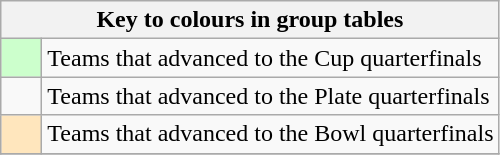<table class="wikitable" style="text-align: center;">
<tr>
<th colspan=2>Key to colours in group tables</th>
</tr>
<tr>
<td style="background:#cfc; width:20px;"></td>
<td align=left>Teams that advanced to the Cup quarterfinals</td>
</tr>
<tr>
<td></td>
<td align=left>Teams that advanced to the Plate quarterfinals</td>
</tr>
<tr>
<td style="background:#ffe6bd; width:20px;"></td>
<td align=left>Teams that advanced to the Bowl quarterfinals</td>
</tr>
<tr>
</tr>
</table>
